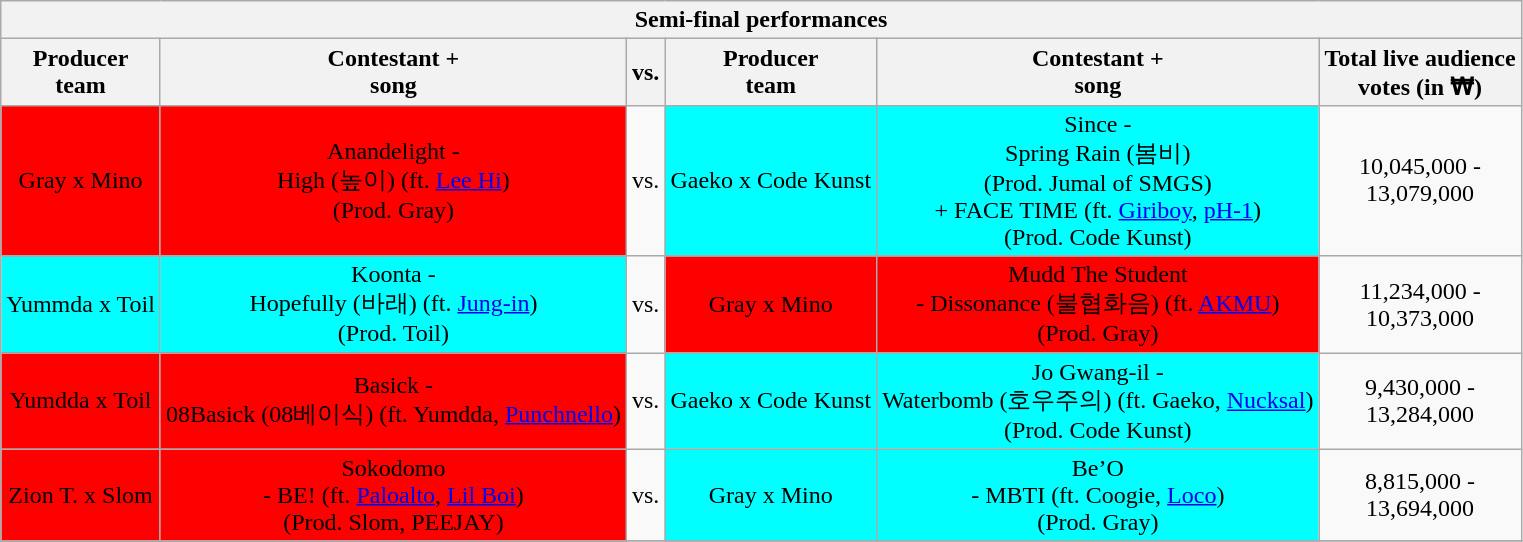<table class="wikitable" style="text-align:center" border="2">
<tr>
<th colspan="7">Semi-final performances</th>
</tr>
<tr>
<th>Producer <br> team</th>
<th>Contestant + <br> song</th>
<th>vs.</th>
<th>Producer<br>team</th>
<th>Contestant +<br>song</th>
<th>Total live audience<br>votes (in ₩)</th>
</tr>
<tr>
<td style="background:red">Gray x Mino</td>
<td style="background:red">Anandelight - <br> High (높이) (ft. <a href='#'>Lee Hi</a>) <br> (Prod. Gray)</td>
<td>vs.</td>
<td style="background:aqua">Gaeko x Code Kunst</td>
<td style="background:aqua">Since - <br> Spring Rain (봄비) <br> (Prod. Jumal of SMGS)<br> + FACE TIME (ft. <a href='#'>Giriboy</a>, <a href='#'>pH-1</a>) <br> (Prod. Code Kunst)</td>
<td>10,045,000 -<br> 13,079,000</td>
</tr>
<tr>
<td style="background:aqua">Yummda x Toil</td>
<td style="background:aqua">Koonta - <br> Hopefully (바래) (ft. <a href='#'>Jung-in</a>) <br> (Prod. Toil)</td>
<td>vs.</td>
<td style="background:red">Gray x Mino</td>
<td style="background:red">Mudd The Student <br> - Dissonance (불협화음) (ft. <a href='#'>AKMU</a>) <br> (Prod. Gray)</td>
<td>11,234,000 - <br> 10,373,000</td>
</tr>
<tr>
<td style="background:red">Yumdda x Toil</td>
<td style="background:red">Basick - <br> 08Basick (08베이식) (ft. Yumdda, <a href='#'>Punchnello</a>)</td>
<td>vs.</td>
<td style="background:aqua">Gaeko x Code Kunst</td>
<td style="background:aqua">Jo Gwang-il -<br> Waterbomb (호우주의) (ft. Gaeko, <a href='#'>Nucksal</a>) <br> (Prod. Code Kunst)</td>
<td>9,430,000 - <br> 13,284,000</td>
</tr>
<tr>
<td style="background:red">Zion T. x Slom</td>
<td style="background:red">Sokodomo <br> - BE! (ft. <a href='#'>Paloalto</a>, <a href='#'>Lil Boi</a>)<br> (Prod. Slom,  PEEJAY)</td>
<td>vs.</td>
<td style="background:aqua">Gray x Mino</td>
<td style="background:aqua">Be’O <br> - MBTI (ft. Coogie, <a href='#'>Loco</a>) <br> (Prod. Gray)</td>
<td>8,815,000 - <br> 13,694,000</td>
</tr>
<tr>
</tr>
</table>
